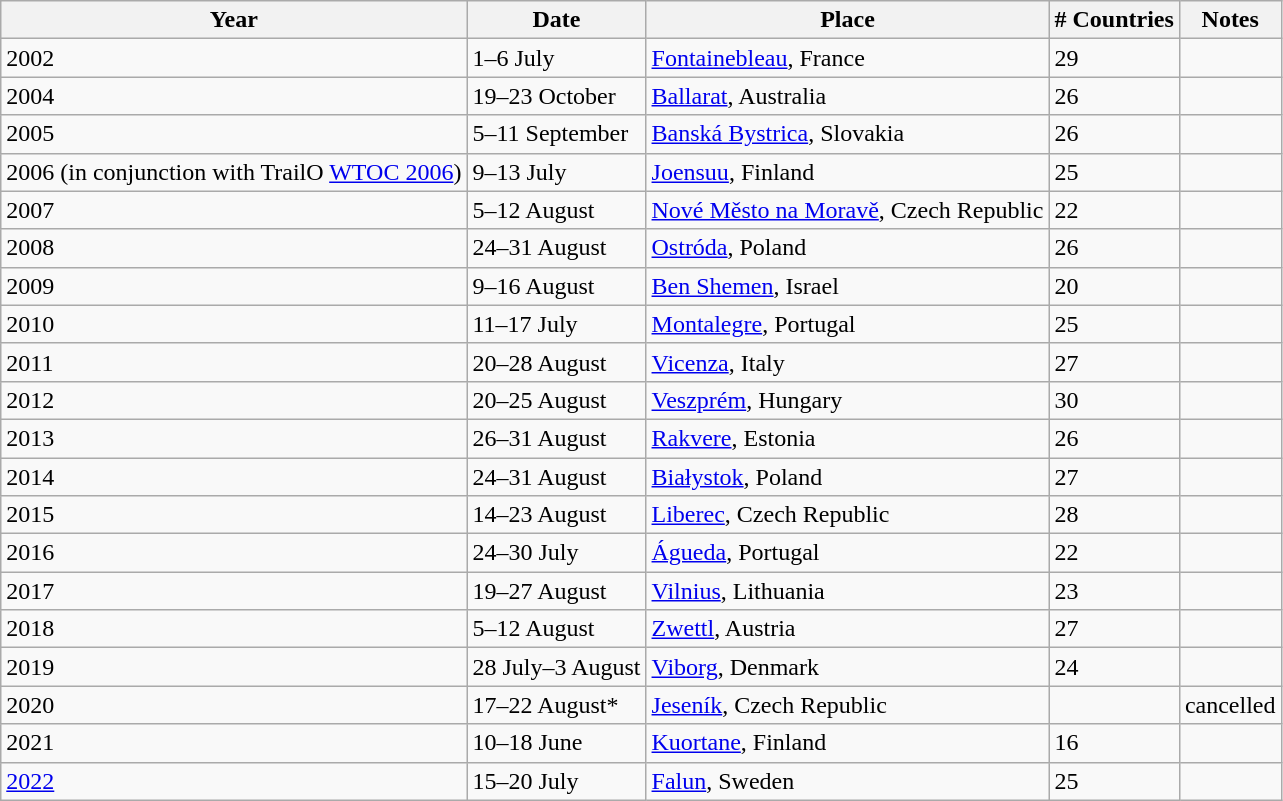<table class="wikitable">
<tr>
<th>Year</th>
<th>Date</th>
<th>Place</th>
<th># Countries</th>
<th>Notes</th>
</tr>
<tr>
<td>2002</td>
<td>1–6 July</td>
<td> <a href='#'>Fontainebleau</a>, France</td>
<td>29</td>
<td></td>
</tr>
<tr>
<td>2004</td>
<td>19–23 October</td>
<td> <a href='#'>Ballarat</a>, Australia</td>
<td>26</td>
<td></td>
</tr>
<tr>
<td>2005</td>
<td>5–11 September</td>
<td> <a href='#'>Banská Bystrica</a>, Slovakia</td>
<td>26</td>
<td></td>
</tr>
<tr>
<td>2006 (in conjunction with TrailO <a href='#'>WTOC 2006</a>)</td>
<td>9–13 July</td>
<td> <a href='#'>Joensuu</a>, Finland</td>
<td>25</td>
<td></td>
</tr>
<tr>
<td>2007</td>
<td>5–12 August</td>
<td> <a href='#'>Nové Město na Moravě</a>, Czech Republic</td>
<td>22</td>
<td></td>
</tr>
<tr>
<td>2008</td>
<td>24–31 August</td>
<td> <a href='#'>Ostróda</a>, Poland</td>
<td>26</td>
<td></td>
</tr>
<tr>
<td>2009</td>
<td>9–16 August</td>
<td> <a href='#'>Ben Shemen</a>, Israel</td>
<td>20</td>
<td></td>
</tr>
<tr>
<td>2010</td>
<td>11–17 July</td>
<td> <a href='#'>Montalegre</a>, Portugal</td>
<td>25</td>
<td></td>
</tr>
<tr>
<td>2011</td>
<td>20–28 August</td>
<td>  <a href='#'>Vicenza</a>, Italy</td>
<td>27</td>
<td></td>
</tr>
<tr>
<td>2012</td>
<td>20–25 August</td>
<td>  <a href='#'>Veszprém</a>, Hungary</td>
<td>30</td>
<td></td>
</tr>
<tr>
<td>2013</td>
<td>26–31 August</td>
<td>  <a href='#'>Rakvere</a>, Estonia</td>
<td>26</td>
<td></td>
</tr>
<tr>
<td>2014</td>
<td>24–31 August</td>
<td>  <a href='#'>Białystok</a>, Poland</td>
<td>27</td>
<td></td>
</tr>
<tr>
<td>2015</td>
<td>14–23 August</td>
<td>  <a href='#'>Liberec</a>, Czech Republic</td>
<td>28</td>
<td></td>
</tr>
<tr>
<td>2016</td>
<td>24–30 July</td>
<td>  <a href='#'>Águeda</a>, Portugal</td>
<td>22</td>
<td></td>
</tr>
<tr>
<td>2017</td>
<td>19–27 August</td>
<td> <a href='#'>Vilnius</a>, Lithuania</td>
<td>23</td>
<td></td>
</tr>
<tr>
<td>2018</td>
<td>5–12 August</td>
<td>  <a href='#'>Zwettl</a>, Austria</td>
<td>27</td>
<td></td>
</tr>
<tr>
<td>2019</td>
<td>28 July–3 August</td>
<td> <a href='#'>Viborg</a>, Denmark</td>
<td>24</td>
<td></td>
</tr>
<tr>
<td>2020</td>
<td>17–22 August*</td>
<td> <a href='#'>Jeseník</a>, Czech Republic</td>
<td></td>
<td>cancelled</td>
</tr>
<tr>
<td>2021</td>
<td>10–18 June</td>
<td> <a href='#'>Kuortane</a>, Finland</td>
<td>16</td>
<td></td>
</tr>
<tr>
<td><a href='#'>2022</a></td>
<td>15–20 July</td>
<td> <a href='#'>Falun</a>, Sweden</td>
<td>25</td>
<td></td>
</tr>
</table>
